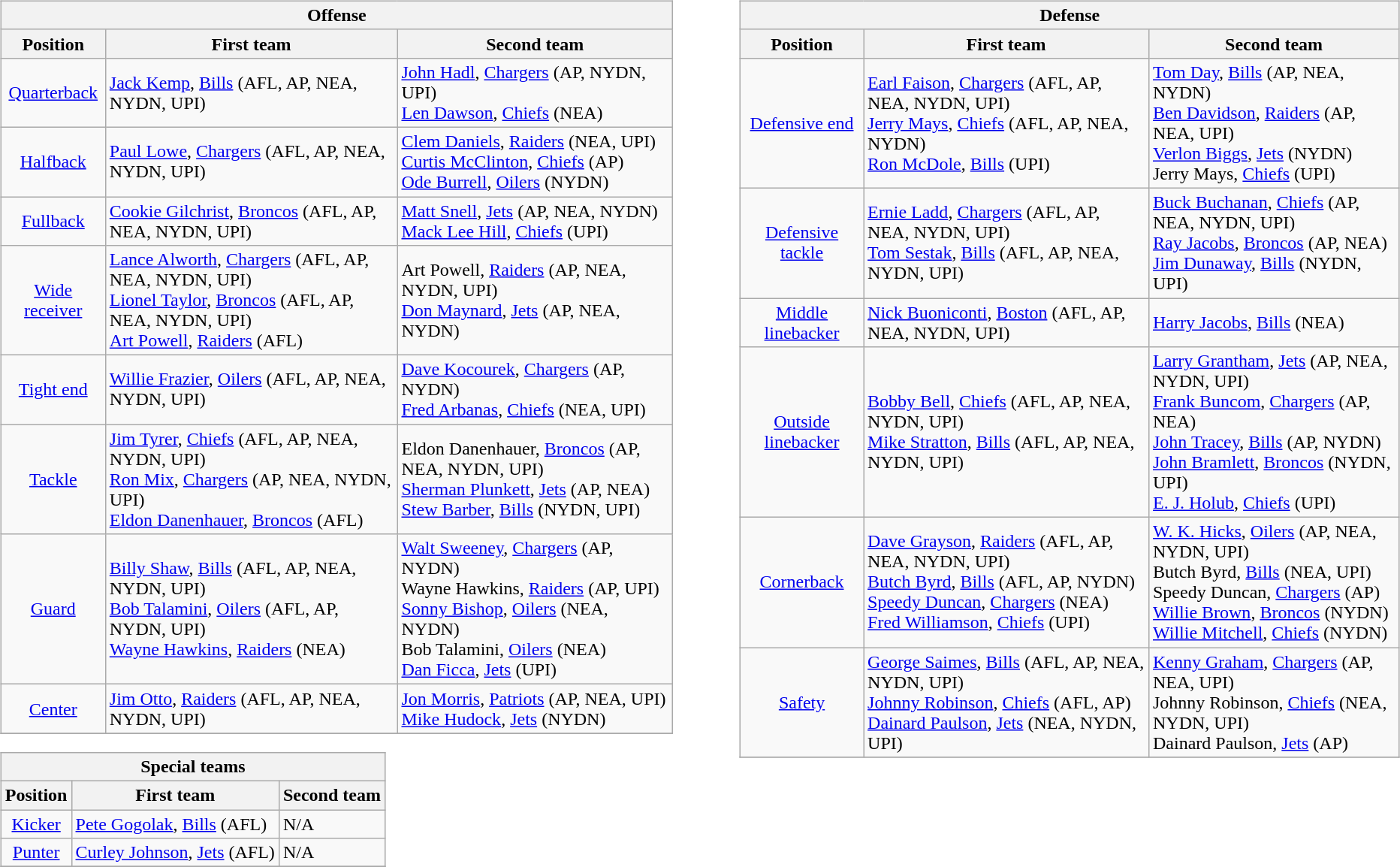<table border=0>
<tr valign="top">
<td><br><table class="wikitable">
<tr>
<th colspan=3>Offense</th>
</tr>
<tr>
<th>Position</th>
<th>First team</th>
<th>Second team</th>
</tr>
<tr>
<td align=center><a href='#'>Quarterback</a></td>
<td><a href='#'>Jack Kemp</a>, <a href='#'>Bills</a> (AFL, AP, NEA, NYDN, UPI)</td>
<td><a href='#'>John Hadl</a>, <a href='#'>Chargers</a> (AP, NYDN, UPI) <br> <a href='#'>Len Dawson</a>, <a href='#'>Chiefs</a> (NEA)</td>
</tr>
<tr>
<td align=center><a href='#'>Halfback</a></td>
<td><a href='#'>Paul Lowe</a>, <a href='#'>Chargers</a> (AFL, AP, NEA, NYDN, UPI)</td>
<td><a href='#'>Clem Daniels</a>, <a href='#'>Raiders</a> (NEA, UPI) <br> <a href='#'>Curtis McClinton</a>, <a href='#'>Chiefs</a> (AP) <br> <a href='#'>Ode Burrell</a>, <a href='#'>Oilers</a> (NYDN)</td>
</tr>
<tr>
<td align=center><a href='#'>Fullback</a></td>
<td><a href='#'>Cookie Gilchrist</a>, <a href='#'>Broncos</a> (AFL, AP, NEA, NYDN, UPI)</td>
<td><a href='#'>Matt Snell</a>, <a href='#'>Jets</a> (AP, NEA, NYDN) <br> <a href='#'>Mack Lee Hill</a>, <a href='#'>Chiefs</a> (UPI)</td>
</tr>
<tr>
<td align=center><a href='#'>Wide receiver</a></td>
<td><a href='#'>Lance Alworth</a>, <a href='#'>Chargers</a> (AFL, AP, NEA, NYDN, UPI) <br> <a href='#'>Lionel Taylor</a>, <a href='#'>Broncos</a> (AFL, AP, NEA, NYDN, UPI) <br> <a href='#'>Art Powell</a>, <a href='#'>Raiders</a> (AFL)</td>
<td>Art Powell, <a href='#'>Raiders</a> (AP, NEA, NYDN, UPI) <br> <a href='#'>Don Maynard</a>, <a href='#'>Jets</a> (AP, NEA, NYDN)</td>
</tr>
<tr>
<td align=center><a href='#'>Tight end</a></td>
<td><a href='#'>Willie Frazier</a>, <a href='#'>Oilers</a> (AFL, AP, NEA, NYDN, UPI)</td>
<td><a href='#'>Dave Kocourek</a>, <a href='#'>Chargers</a> (AP, NYDN) <br> <a href='#'>Fred Arbanas</a>, <a href='#'>Chiefs</a> (NEA, UPI)</td>
</tr>
<tr>
<td align=center><a href='#'>Tackle</a></td>
<td><a href='#'>Jim Tyrer</a>, <a href='#'>Chiefs</a> (AFL, AP, NEA, NYDN, UPI) <br> <a href='#'>Ron Mix</a>, <a href='#'>Chargers</a> (AP, NEA, NYDN, UPI) <br> <a href='#'>Eldon Danenhauer</a>, <a href='#'>Broncos</a> (AFL)</td>
<td>Eldon Danenhauer, <a href='#'>Broncos</a> (AP, NEA, NYDN, UPI) <br> <a href='#'>Sherman Plunkett</a>, <a href='#'>Jets</a> (AP, NEA) <br> <a href='#'>Stew Barber</a>, <a href='#'>Bills</a> (NYDN, UPI)</td>
</tr>
<tr>
<td align=center><a href='#'>Guard</a></td>
<td><a href='#'>Billy Shaw</a>, <a href='#'>Bills</a> (AFL, AP, NEA, NYDN, UPI) <br> <a href='#'>Bob Talamini</a>, <a href='#'>Oilers</a> (AFL, AP, NYDN, UPI) <br> <a href='#'>Wayne Hawkins</a>, <a href='#'>Raiders</a> (NEA)</td>
<td><a href='#'>Walt Sweeney</a>, <a href='#'>Chargers</a> (AP, NYDN) <br> Wayne Hawkins, <a href='#'>Raiders</a> (AP, UPI) <br> <a href='#'>Sonny Bishop</a>, <a href='#'>Oilers</a> (NEA, NYDN) <br> Bob Talamini, <a href='#'>Oilers</a> (NEA) <br> <a href='#'>Dan Ficca</a>, <a href='#'>Jets</a> (UPI)</td>
</tr>
<tr>
<td align=center><a href='#'>Center</a></td>
<td><a href='#'>Jim Otto</a>, <a href='#'>Raiders</a> (AFL, AP, NEA, NYDN, UPI)</td>
<td><a href='#'>Jon Morris</a>, <a href='#'>Patriots</a> (AP, NEA, UPI) <br> <a href='#'>Mike Hudock</a>, <a href='#'>Jets</a> (NYDN)</td>
</tr>
<tr>
</tr>
</table>
<table class="wikitable">
<tr>
<th colspan=3>Special teams</th>
</tr>
<tr>
<th>Position</th>
<th>First team</th>
<th>Second team</th>
</tr>
<tr>
<td align=center><a href='#'>Kicker</a></td>
<td><a href='#'>Pete Gogolak</a>, <a href='#'>Bills</a> (AFL)</td>
<td>N/A</td>
</tr>
<tr>
<td align=center><a href='#'>Punter</a></td>
<td><a href='#'>Curley Johnson</a>, <a href='#'>Jets</a> (AFL)</td>
<td>N/A</td>
</tr>
<tr>
</tr>
</table>
</td>
<td style="padding-left:40px;"><br><table class="wikitable">
<tr>
<th colspan=3>Defense</th>
</tr>
<tr>
<th>Position</th>
<th>First team</th>
<th>Second team</th>
</tr>
<tr>
<td align=center><a href='#'>Defensive end</a></td>
<td><a href='#'>Earl Faison</a>, <a href='#'>Chargers</a> (AFL, AP, NEA, NYDN, UPI) <br> <a href='#'>Jerry Mays</a>, <a href='#'>Chiefs</a> (AFL, AP, NEA, NYDN) <br> <a href='#'>Ron McDole</a>, <a href='#'>Bills</a> (UPI)</td>
<td><a href='#'>Tom Day</a>, <a href='#'>Bills</a> (AP, NEA, NYDN) <br> <a href='#'>Ben Davidson</a>, <a href='#'>Raiders</a> (AP, NEA, UPI) <br> <a href='#'>Verlon Biggs</a>, <a href='#'>Jets</a> (NYDN) <br> Jerry Mays, <a href='#'>Chiefs</a> (UPI)</td>
</tr>
<tr>
<td align=center><a href='#'>Defensive tackle</a></td>
<td><a href='#'>Ernie Ladd</a>, <a href='#'>Chargers</a> (AFL, AP, NEA, NYDN, UPI) <br> <a href='#'>Tom Sestak</a>, <a href='#'>Bills</a> (AFL, AP, NEA, NYDN, UPI)</td>
<td><a href='#'>Buck Buchanan</a>, <a href='#'>Chiefs</a> (AP, NEA, NYDN, UPI) <br> <a href='#'>Ray Jacobs</a>, <a href='#'>Broncos</a> (AP, NEA) <br> <a href='#'>Jim Dunaway</a>, <a href='#'>Bills</a> (NYDN, UPI)</td>
</tr>
<tr>
<td align=center><a href='#'>Middle linebacker</a></td>
<td><a href='#'>Nick Buoniconti</a>, <a href='#'>Boston</a> (AFL, AP, NEA, NYDN, UPI)</td>
<td><a href='#'>Harry Jacobs</a>, <a href='#'>Bills</a> (NEA)</td>
</tr>
<tr>
<td align=center><a href='#'>Outside linebacker</a></td>
<td><a href='#'>Bobby Bell</a>, <a href='#'>Chiefs</a> (AFL, AP, NEA, NYDN, UPI) <br> <a href='#'>Mike Stratton</a>, <a href='#'>Bills</a> (AFL, AP, NEA, NYDN, UPI)</td>
<td><a href='#'>Larry Grantham</a>, <a href='#'>Jets</a> (AP, NEA, NYDN, UPI) <br> <a href='#'>Frank Buncom</a>, <a href='#'>Chargers</a> (AP, NEA) <br> <a href='#'>John Tracey</a>, <a href='#'>Bills</a> (AP, NYDN) <br> <a href='#'>John Bramlett</a>, <a href='#'>Broncos</a> (NYDN, UPI) <br> <a href='#'>E. J. Holub</a>, <a href='#'>Chiefs</a> (UPI)</td>
</tr>
<tr>
<td align=center><a href='#'>Cornerback</a></td>
<td><a href='#'>Dave Grayson</a>, <a href='#'>Raiders</a> (AFL, AP, NEA, NYDN, UPI) <br> <a href='#'>Butch Byrd</a>, <a href='#'>Bills</a> (AFL, AP, NYDN) <br> <a href='#'>Speedy Duncan</a>, <a href='#'>Chargers</a> (NEA) <br> <a href='#'>Fred Williamson</a>, <a href='#'>Chiefs</a> (UPI)</td>
<td><a href='#'>W. K. Hicks</a>, <a href='#'>Oilers</a> (AP, NEA, NYDN, UPI) <br> Butch Byrd, <a href='#'>Bills</a> (NEA, UPI) <br> Speedy Duncan, <a href='#'>Chargers</a> (AP) <br> <a href='#'>Willie Brown</a>, <a href='#'>Broncos</a> (NYDN) <br> <a href='#'>Willie Mitchell</a>, <a href='#'>Chiefs</a> (NYDN)</td>
</tr>
<tr>
<td align=center><a href='#'>Safety</a></td>
<td><a href='#'>George Saimes</a>, <a href='#'>Bills</a> (AFL, AP, NEA, NYDN, UPI) <br> <a href='#'>Johnny Robinson</a>, <a href='#'>Chiefs</a> (AFL, AP) <br> <a href='#'>Dainard Paulson</a>, <a href='#'>Jets</a> (NEA, NYDN, UPI)</td>
<td><a href='#'>Kenny Graham</a>, <a href='#'>Chargers</a> (AP, NEA, UPI) <br> Johnny Robinson, <a href='#'>Chiefs</a> (NEA, NYDN, UPI) <br> Dainard Paulson, <a href='#'>Jets</a> (AP)</td>
</tr>
<tr>
</tr>
</table>
</td>
</tr>
</table>
